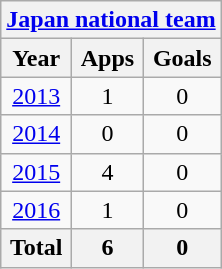<table class="wikitable" style="text-align:center">
<tr>
<th colspan=3><a href='#'>Japan national team</a></th>
</tr>
<tr>
<th>Year</th>
<th>Apps</th>
<th>Goals</th>
</tr>
<tr>
<td><a href='#'>2013</a></td>
<td>1</td>
<td>0</td>
</tr>
<tr>
<td><a href='#'>2014</a></td>
<td>0</td>
<td>0</td>
</tr>
<tr>
<td><a href='#'>2015</a></td>
<td>4</td>
<td>0</td>
</tr>
<tr>
<td><a href='#'>2016</a></td>
<td>1</td>
<td>0</td>
</tr>
<tr>
<th>Total</th>
<th>6</th>
<th>0</th>
</tr>
</table>
